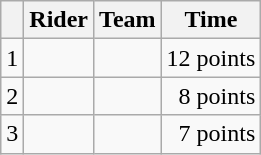<table class="wikitable">
<tr>
<th></th>
<th>Rider</th>
<th>Team</th>
<th>Time</th>
</tr>
<tr>
<td>1</td>
<td> </td>
<td></td>
<td align="right">12 points</td>
</tr>
<tr>
<td>2</td>
<td></td>
<td></td>
<td align="right">8 points</td>
</tr>
<tr>
<td>3</td>
<td></td>
<td></td>
<td align="right">7 points</td>
</tr>
</table>
